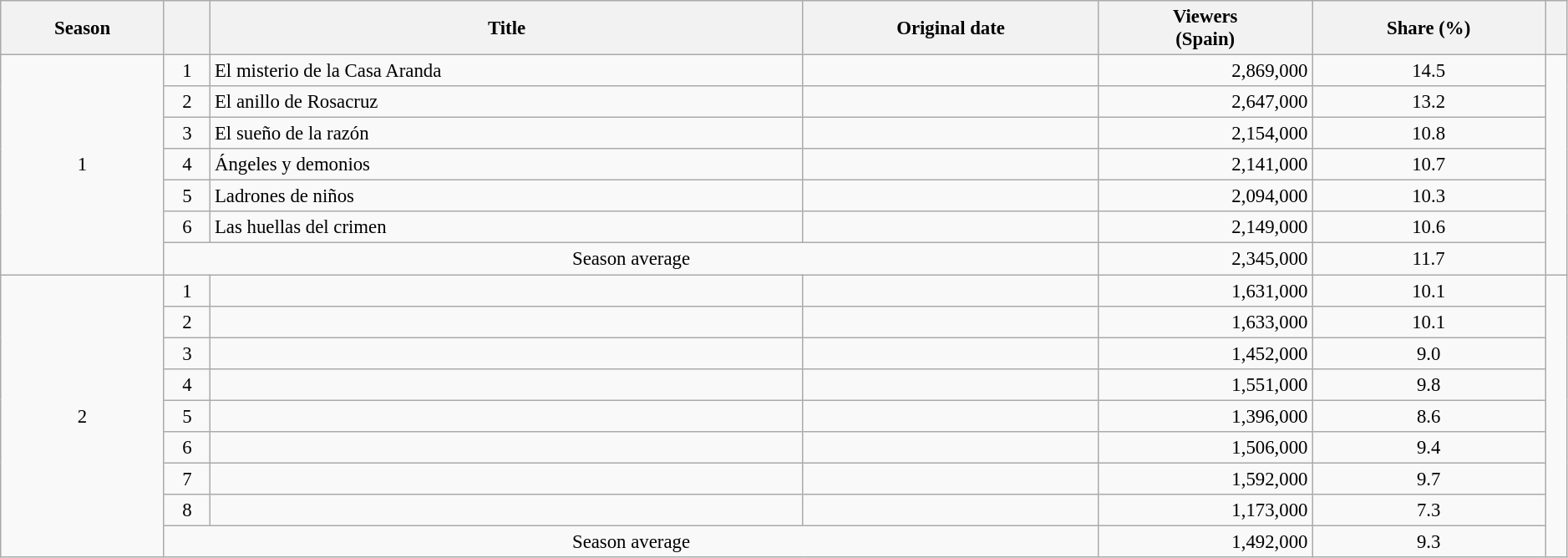<table class="wikitable sortable plainrowheaders" style="font-size:95%; width:99%;">
<tr>
<th>Season</th>
<th></th>
<th class = "unsortable">Title</th>
<th class = "unsortable">Original date</th>
<th>Viewers<br>(Spain)</th>
<th>Share (%)</th>
<th class = "unsortable"></th>
</tr>
<tr>
<td rowspan = 7 align = "center">1</td>
<td align = "center">1</td>
<td>El misterio de la Casa Aranda</td>
<td align = "center"></td>
<td align = "right">2,869,000</td>
<td align = "center">14.5</td>
<td rowspan = 7 align = "center"></td>
</tr>
<tr>
<td align = "center">2</td>
<td>El anillo de Rosacruz</td>
<td align = "center"></td>
<td align = "right">2,647,000</td>
<td align = "center">13.2</td>
</tr>
<tr>
<td align = "center">3</td>
<td>El sueño de la razón</td>
<td align = "center"></td>
<td align = "right">2,154,000</td>
<td align = "center">10.8</td>
</tr>
<tr>
<td align = "center">4</td>
<td>Ángeles y demonios</td>
<td align = "center"></td>
<td align = "right">2,141,000</td>
<td align = "center">10.7</td>
</tr>
<tr>
<td align = "center">5</td>
<td>Ladrones de niños</td>
<td align = "center"></td>
<td align = "right">2,094,000</td>
<td align = "center">10.3</td>
</tr>
<tr>
<td align = "center">6</td>
<td>Las huellas del crimen</td>
<td align = "center"></td>
<td align = "right">2,149,000</td>
<td align = "center">10.6</td>
</tr>
<tr>
<td colspan = 3 align = "center">Season average</td>
<td align = "right">2,345,000</td>
<td align = "center">11.7</td>
</tr>
<tr>
<td rowspan = 9 align = "center">2</td>
<td align = "center">1</td>
<td></td>
<td></td>
<td align = "right">1,631,000</td>
<td align = "center">10.1</td>
<td rowspan = 9 align = "center"></td>
</tr>
<tr>
<td align = "center">2</td>
<td></td>
<td></td>
<td align = "right">1,633,000</td>
<td align = "center">10.1</td>
</tr>
<tr>
<td align = "center">3</td>
<td></td>
<td></td>
<td align = "right">1,452,000</td>
<td align = "center">9.0</td>
</tr>
<tr>
<td align = "center">4</td>
<td></td>
<td></td>
<td align = "right">1,551,000</td>
<td align = "center">9.8</td>
</tr>
<tr>
<td align = "center">5</td>
<td></td>
<td></td>
<td align = "right">1,396,000</td>
<td align = "center">8.6</td>
</tr>
<tr>
<td align = "center">6</td>
<td></td>
<td></td>
<td align = "right">1,506,000</td>
<td align = "center">9.4</td>
</tr>
<tr>
<td align = "center">7</td>
<td></td>
<td></td>
<td align = "right">1,592,000</td>
<td align = "center">9.7</td>
</tr>
<tr>
<td align = "center">8</td>
<td></td>
<td></td>
<td align = "right">1,173,000</td>
<td align = "center">7.3</td>
</tr>
<tr>
<td align = "center" colspan = 3>Season average</td>
<td align = "right">1,492,000</td>
<td align = "center">9.3</td>
</tr>
</table>
